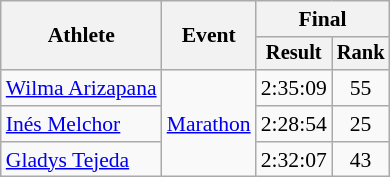<table class="wikitable" style="font-size:90%">
<tr>
<th rowspan="2">Athlete</th>
<th rowspan="2">Event</th>
<th colspan="2">Final</th>
</tr>
<tr style="font-size:95%">
<th>Result</th>
<th>Rank</th>
</tr>
<tr align=center>
<td align=left><a href='#'>Wilma Arizapana</a></td>
<td align=left rowspan=3><a href='#'>Marathon</a></td>
<td>2:35:09</td>
<td>55</td>
</tr>
<tr align=center>
<td align=left><a href='#'>Inés Melchor</a></td>
<td>2:28:54</td>
<td>25</td>
</tr>
<tr align=center>
<td align=left><a href='#'>Gladys Tejeda</a></td>
<td>2:32:07</td>
<td>43</td>
</tr>
</table>
